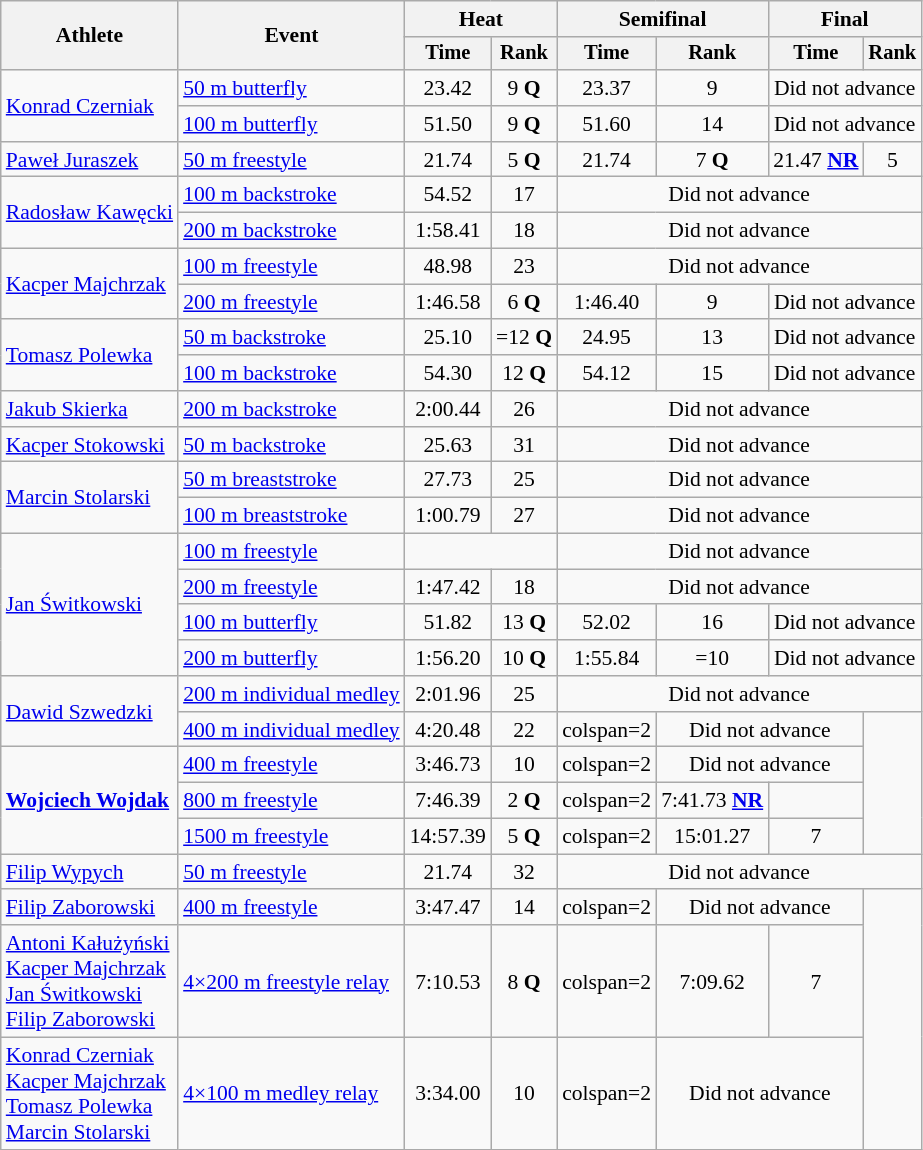<table class=wikitable style="font-size:90%">
<tr>
<th rowspan="2">Athlete</th>
<th rowspan="2">Event</th>
<th colspan="2">Heat</th>
<th colspan="2">Semifinal</th>
<th colspan="2">Final</th>
</tr>
<tr style="font-size:95%">
<th>Time</th>
<th>Rank</th>
<th>Time</th>
<th>Rank</th>
<th>Time</th>
<th>Rank</th>
</tr>
<tr align=center>
<td align=left rowspan=2><a href='#'>Konrad Czerniak</a></td>
<td align=left><a href='#'>50 m butterfly</a></td>
<td>23.42</td>
<td>9 <strong>Q</strong></td>
<td>23.37</td>
<td>9</td>
<td colspan=2>Did not advance</td>
</tr>
<tr align=center>
<td align=left><a href='#'>100 m butterfly</a></td>
<td>51.50</td>
<td>9 <strong>Q</strong></td>
<td>51.60</td>
<td>14</td>
<td colspan=2>Did not advance</td>
</tr>
<tr align=center>
<td align=left><a href='#'>Paweł Juraszek</a></td>
<td align=left><a href='#'>50 m freestyle</a></td>
<td>21.74</td>
<td>5 <strong>Q</strong></td>
<td>21.74</td>
<td>7 <strong>Q</strong></td>
<td>21.47 <strong><a href='#'>NR</a></strong></td>
<td>5</td>
</tr>
<tr align=center>
<td align=left rowspan=2><a href='#'>Radosław Kawęcki</a></td>
<td align=left><a href='#'>100 m backstroke</a></td>
<td>54.52</td>
<td>17</td>
<td colspan=4>Did not advance</td>
</tr>
<tr align=center>
<td align=left><a href='#'>200 m backstroke</a></td>
<td>1:58.41</td>
<td>18</td>
<td colspan=4>Did not advance</td>
</tr>
<tr align=center>
<td align=left rowspan=2><a href='#'>Kacper Majchrzak</a></td>
<td align=left><a href='#'>100 m freestyle</a></td>
<td>48.98</td>
<td>23</td>
<td colspan=4>Did not advance</td>
</tr>
<tr align=center>
<td align=left><a href='#'>200 m freestyle</a></td>
<td>1:46.58</td>
<td>6 <strong>Q</strong></td>
<td>1:46.40</td>
<td>9</td>
<td colspan=2>Did not advance</td>
</tr>
<tr align=center>
<td align=left rowspan=2><a href='#'>Tomasz Polewka</a></td>
<td align=left><a href='#'>50 m backstroke</a></td>
<td>25.10</td>
<td>=12 <strong>Q</strong></td>
<td>24.95</td>
<td>13</td>
<td colspan=2>Did not advance</td>
</tr>
<tr align=center>
<td align=left><a href='#'>100 m backstroke</a></td>
<td>54.30</td>
<td>12 <strong>Q</strong></td>
<td>54.12</td>
<td>15</td>
<td colspan=2>Did not advance</td>
</tr>
<tr align=center>
<td align=left><a href='#'>Jakub Skierka</a></td>
<td align=left><a href='#'>200 m backstroke</a></td>
<td>2:00.44</td>
<td>26</td>
<td colspan=4>Did not advance</td>
</tr>
<tr align=center>
<td align=left><a href='#'>Kacper Stokowski</a></td>
<td align=left><a href='#'>50 m backstroke</a></td>
<td>25.63</td>
<td>31</td>
<td colspan=4>Did not advance</td>
</tr>
<tr align=center>
<td align=left rowspan=2><a href='#'>Marcin Stolarski</a></td>
<td align=left><a href='#'>50 m breaststroke</a></td>
<td>27.73</td>
<td>25</td>
<td colspan=4>Did not advance</td>
</tr>
<tr align=center>
<td align=left><a href='#'>100 m breaststroke</a></td>
<td>1:00.79</td>
<td>27</td>
<td colspan=4>Did not advance</td>
</tr>
<tr align=center>
<td align=left rowspan=4><a href='#'>Jan Świtkowski</a></td>
<td align=left><a href='#'>100 m freestyle</a></td>
<td colspan=2></td>
<td colspan=4>Did not advance</td>
</tr>
<tr align=center>
<td align=left><a href='#'>200 m freestyle</a></td>
<td>1:47.42</td>
<td>18</td>
<td colspan=4>Did not advance</td>
</tr>
<tr align=center>
<td align=left><a href='#'>100 m butterfly</a></td>
<td>51.82</td>
<td>13 <strong>Q</strong></td>
<td>52.02</td>
<td>16</td>
<td colspan=2>Did not advance</td>
</tr>
<tr align=center>
<td align=left><a href='#'>200 m butterfly</a></td>
<td>1:56.20</td>
<td>10 <strong>Q</strong></td>
<td>1:55.84</td>
<td>=10</td>
<td colspan=2>Did not advance</td>
</tr>
<tr align=center>
<td align=left rowspan=2><a href='#'>Dawid Szwedzki</a></td>
<td align=left><a href='#'>200 m individual medley</a></td>
<td>2:01.96</td>
<td>25</td>
<td colspan=4>Did not advance</td>
</tr>
<tr align=center>
<td align=left><a href='#'>400 m individual medley</a></td>
<td>4:20.48</td>
<td>22</td>
<td>colspan=2 </td>
<td colspan=2>Did not advance</td>
</tr>
<tr align=center>
<td align=left rowspan=3><strong><a href='#'>Wojciech Wojdak</a></strong></td>
<td align=left><a href='#'>400 m freestyle</a></td>
<td>3:46.73</td>
<td>10</td>
<td>colspan=2 </td>
<td colspan=2>Did not advance</td>
</tr>
<tr align=center>
<td align=left><a href='#'>800 m freestyle</a></td>
<td>7:46.39</td>
<td>2 <strong>Q</strong></td>
<td>colspan=2 </td>
<td>7:41.73 <strong><a href='#'>NR</a></strong></td>
<td></td>
</tr>
<tr align=center>
<td align=left><a href='#'>1500 m freestyle</a></td>
<td>14:57.39</td>
<td>5 <strong>Q</strong></td>
<td>colspan=2 </td>
<td>15:01.27</td>
<td>7</td>
</tr>
<tr align=center>
<td align=left><a href='#'>Filip Wypych</a></td>
<td align=left><a href='#'>50 m freestyle</a></td>
<td>21.74</td>
<td>32</td>
<td colspan=4>Did not advance</td>
</tr>
<tr align=center>
<td align=left><a href='#'>Filip Zaborowski</a></td>
<td align=left><a href='#'>400 m freestyle</a></td>
<td>3:47.47</td>
<td>14</td>
<td>colspan=2 </td>
<td colspan=2>Did not advance</td>
</tr>
<tr align=center>
<td align=left><a href='#'>Antoni Kałużyński</a><br><a href='#'>Kacper Majchrzak</a><br><a href='#'>Jan Świtkowski</a><br><a href='#'>Filip Zaborowski</a></td>
<td align=left><a href='#'>4×200 m freestyle relay</a></td>
<td>7:10.53</td>
<td>8 <strong>Q</strong></td>
<td>colspan=2 </td>
<td>7:09.62</td>
<td>7</td>
</tr>
<tr align=center>
<td align=left><a href='#'>Konrad Czerniak</a><br><a href='#'>Kacper Majchrzak</a><br><a href='#'>Tomasz Polewka</a><br><a href='#'>Marcin Stolarski</a></td>
<td align=left><a href='#'>4×100 m medley relay</a></td>
<td>3:34.00</td>
<td>10</td>
<td>colspan=2 </td>
<td colspan=2>Did not advance</td>
</tr>
</table>
